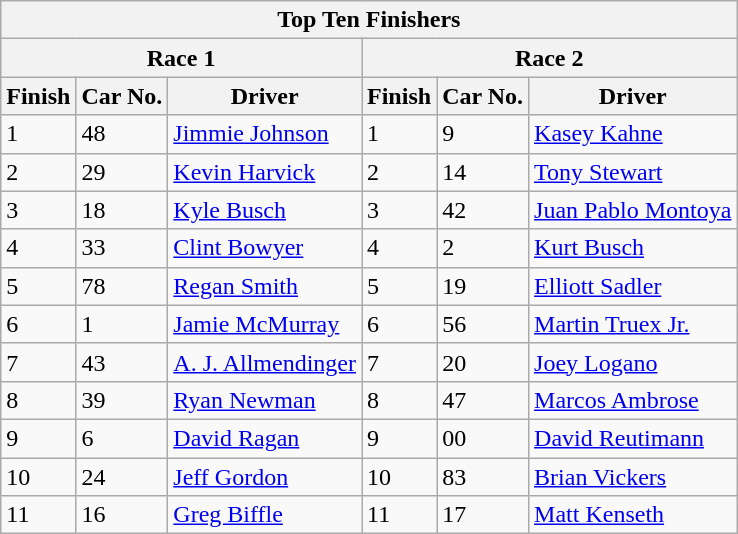<table class="wikitable">
<tr>
<th colspan="6">Top Ten Finishers</th>
</tr>
<tr>
<th colspan="3">Race 1</th>
<th colspan="3">Race 2</th>
</tr>
<tr>
<th>Finish</th>
<th>Car No.</th>
<th>Driver</th>
<th>Finish</th>
<th>Car No.</th>
<th>Driver</th>
</tr>
<tr>
<td>1</td>
<td>48</td>
<td><a href='#'>Jimmie Johnson</a></td>
<td>1</td>
<td>9</td>
<td><a href='#'>Kasey Kahne</a></td>
</tr>
<tr>
<td>2</td>
<td>29</td>
<td><a href='#'>Kevin Harvick</a></td>
<td>2</td>
<td>14</td>
<td><a href='#'>Tony Stewart</a></td>
</tr>
<tr>
<td>3</td>
<td>18</td>
<td><a href='#'>Kyle Busch</a></td>
<td>3</td>
<td>42</td>
<td><a href='#'>Juan Pablo Montoya</a></td>
</tr>
<tr>
<td>4</td>
<td>33</td>
<td><a href='#'>Clint Bowyer</a></td>
<td>4</td>
<td>2</td>
<td><a href='#'>Kurt Busch</a></td>
</tr>
<tr>
<td>5</td>
<td>78</td>
<td><a href='#'>Regan Smith</a></td>
<td>5</td>
<td>19</td>
<td><a href='#'>Elliott Sadler</a></td>
</tr>
<tr>
<td>6</td>
<td>1</td>
<td><a href='#'>Jamie McMurray</a></td>
<td>6</td>
<td>56</td>
<td><a href='#'>Martin Truex Jr.</a></td>
</tr>
<tr>
<td>7</td>
<td>43</td>
<td><a href='#'>A. J. Allmendinger</a></td>
<td>7</td>
<td>20</td>
<td><a href='#'>Joey Logano</a></td>
</tr>
<tr>
<td>8</td>
<td>39</td>
<td><a href='#'>Ryan Newman</a></td>
<td>8</td>
<td>47</td>
<td><a href='#'>Marcos Ambrose</a></td>
</tr>
<tr>
<td>9</td>
<td>6</td>
<td><a href='#'>David Ragan</a></td>
<td>9</td>
<td>00</td>
<td><a href='#'>David Reutimann</a></td>
</tr>
<tr>
<td>10</td>
<td>24</td>
<td><a href='#'>Jeff Gordon</a></td>
<td>10</td>
<td>83</td>
<td><a href='#'>Brian Vickers</a></td>
</tr>
<tr>
<td>11</td>
<td>16</td>
<td><a href='#'>Greg Biffle</a></td>
<td>11</td>
<td>17</td>
<td><a href='#'>Matt Kenseth</a></td>
</tr>
</table>
